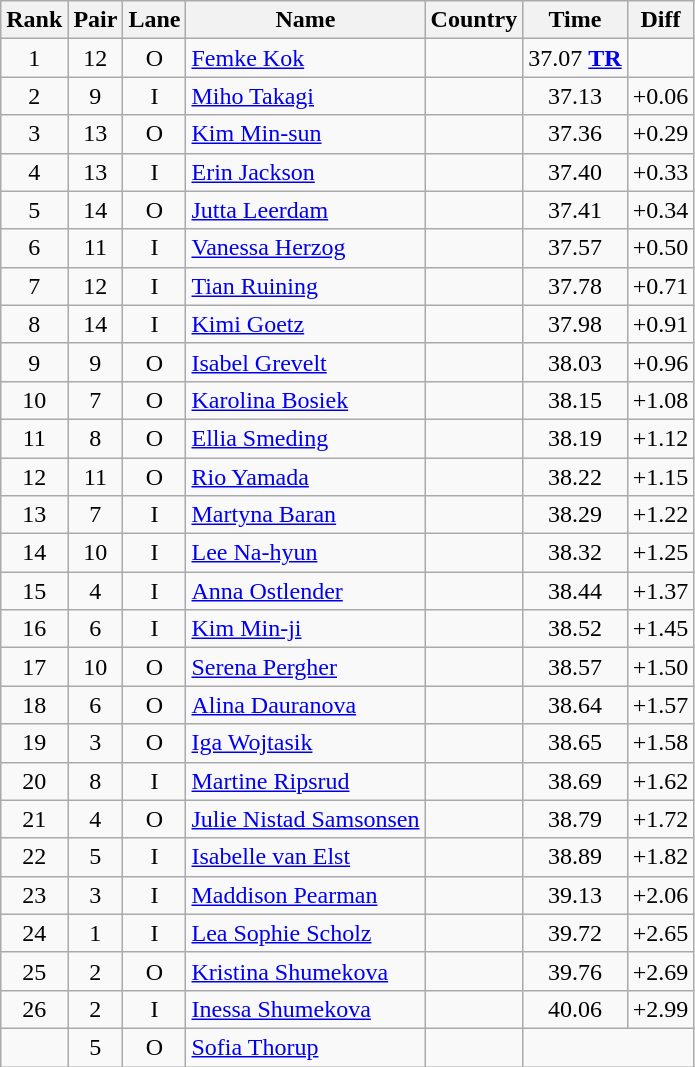<table class="wikitable sortable" style="text-align:center">
<tr>
<th>Rank</th>
<th>Pair</th>
<th>Lane</th>
<th>Name</th>
<th>Country</th>
<th>Time</th>
<th>Diff</th>
</tr>
<tr>
<td>1</td>
<td>12</td>
<td>O</td>
<td align=left><a href='#'>Femke Kok</a></td>
<td align=left></td>
<td>37.07 <strong><a href='#'>TR</a></strong></td>
<td></td>
</tr>
<tr>
<td>2</td>
<td>9</td>
<td>I</td>
<td align=left><a href='#'>Miho Takagi</a></td>
<td align=left></td>
<td>37.13</td>
<td>+0.06</td>
</tr>
<tr>
<td>3</td>
<td>13</td>
<td>O</td>
<td align=left><a href='#'>Kim Min-sun</a></td>
<td align=left></td>
<td>37.36</td>
<td>+0.29</td>
</tr>
<tr>
<td>4</td>
<td>13</td>
<td>I</td>
<td align=left><a href='#'>Erin Jackson</a></td>
<td align=left></td>
<td>37.40</td>
<td>+0.33</td>
</tr>
<tr>
<td>5</td>
<td>14</td>
<td>O</td>
<td align=left><a href='#'>Jutta Leerdam</a></td>
<td align=left></td>
<td>37.41</td>
<td>+0.34</td>
</tr>
<tr>
<td>6</td>
<td>11</td>
<td>I</td>
<td align=left><a href='#'>Vanessa Herzog</a></td>
<td align=left></td>
<td>37.57</td>
<td>+0.50</td>
</tr>
<tr>
<td>7</td>
<td>12</td>
<td>I</td>
<td align=left><a href='#'>Tian Ruining</a></td>
<td align=left></td>
<td>37.78</td>
<td>+0.71</td>
</tr>
<tr>
<td>8</td>
<td>14</td>
<td>I</td>
<td align=left><a href='#'>Kimi Goetz</a></td>
<td align=left></td>
<td>37.98</td>
<td>+0.91</td>
</tr>
<tr>
<td>9</td>
<td>9</td>
<td>O</td>
<td align=left><a href='#'>Isabel Grevelt</a></td>
<td align=left></td>
<td>38.03</td>
<td>+0.96</td>
</tr>
<tr>
<td>10</td>
<td>7</td>
<td>O</td>
<td align=left><a href='#'>Karolina Bosiek</a></td>
<td align=left></td>
<td>38.15</td>
<td>+1.08</td>
</tr>
<tr>
<td>11</td>
<td>8</td>
<td>O</td>
<td align=left><a href='#'>Ellia Smeding</a></td>
<td align=left></td>
<td>38.19</td>
<td>+1.12</td>
</tr>
<tr>
<td>12</td>
<td>11</td>
<td>O</td>
<td align=left><a href='#'>Rio Yamada</a></td>
<td align=left></td>
<td>38.22</td>
<td>+1.15</td>
</tr>
<tr>
<td>13</td>
<td>7</td>
<td>I</td>
<td align=left><a href='#'>Martyna Baran</a></td>
<td align=left></td>
<td>38.29</td>
<td>+1.22</td>
</tr>
<tr>
<td>14</td>
<td>10</td>
<td>I</td>
<td align=left><a href='#'>Lee Na-hyun</a></td>
<td align=left></td>
<td>38.32</td>
<td>+1.25</td>
</tr>
<tr>
<td>15</td>
<td>4</td>
<td>I</td>
<td align=left><a href='#'>Anna Ostlender</a></td>
<td align=left></td>
<td>38.44</td>
<td>+1.37</td>
</tr>
<tr>
<td>16</td>
<td>6</td>
<td>I</td>
<td align=left><a href='#'>Kim Min-ji</a></td>
<td align=left></td>
<td>38.52</td>
<td>+1.45</td>
</tr>
<tr>
<td>17</td>
<td>10</td>
<td>O</td>
<td align=left><a href='#'>Serena Pergher</a></td>
<td align=left></td>
<td>38.57</td>
<td>+1.50</td>
</tr>
<tr>
<td>18</td>
<td>6</td>
<td>O</td>
<td align=left><a href='#'>Alina Dauranova</a></td>
<td align=left></td>
<td>38.64</td>
<td>+1.57</td>
</tr>
<tr>
<td>19</td>
<td>3</td>
<td>O</td>
<td align=left><a href='#'>Iga Wojtasik</a></td>
<td align=left></td>
<td>38.65</td>
<td>+1.58</td>
</tr>
<tr>
<td>20</td>
<td>8</td>
<td>I</td>
<td align=left><a href='#'>Martine Ripsrud</a></td>
<td align=left></td>
<td>38.69</td>
<td>+1.62</td>
</tr>
<tr>
<td>21</td>
<td>4</td>
<td>O</td>
<td align=left><a href='#'>Julie Nistad Samsonsen</a></td>
<td align=left></td>
<td>38.79</td>
<td>+1.72</td>
</tr>
<tr>
<td>22</td>
<td>5</td>
<td>I</td>
<td align=left><a href='#'>Isabelle van Elst</a></td>
<td align=left></td>
<td>38.89</td>
<td>+1.82</td>
</tr>
<tr>
<td>23</td>
<td>3</td>
<td>I</td>
<td align=left><a href='#'>Maddison Pearman</a></td>
<td align=left></td>
<td>39.13</td>
<td>+2.06</td>
</tr>
<tr>
<td>24</td>
<td>1</td>
<td>I</td>
<td align=left><a href='#'>Lea Sophie Scholz</a></td>
<td align=left></td>
<td>39.72</td>
<td>+2.65</td>
</tr>
<tr>
<td>25</td>
<td>2</td>
<td>O</td>
<td align=left><a href='#'>Kristina Shumekova</a></td>
<td align=left></td>
<td>39.76</td>
<td>+2.69</td>
</tr>
<tr>
<td>26</td>
<td>2</td>
<td>I</td>
<td align=left><a href='#'>Inessa Shumekova</a></td>
<td align=left></td>
<td>40.06</td>
<td>+2.99</td>
</tr>
<tr>
<td></td>
<td>5</td>
<td>O</td>
<td align=left><a href='#'>Sofia Thorup</a></td>
<td align=left></td>
<td colspan=2></td>
</tr>
</table>
